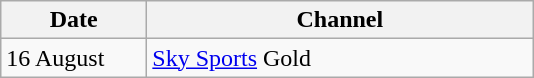<table class="wikitable">
<tr>
<th width=90>Date</th>
<th width=250>Channel</th>
</tr>
<tr>
<td>16 August</td>
<td><a href='#'>Sky Sports</a> Gold</td>
</tr>
</table>
